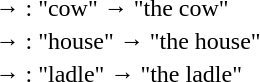<table>
<tr>
<td></td>
<td>→ :   "cow" →   "the cow"</td>
</tr>
<tr>
<td></td>
<td>→ :   "house" →   "the house"</td>
</tr>
<tr>
<td></td>
<td>→ :   "ladle" →   "the ladle"</td>
</tr>
<tr>
</tr>
</table>
